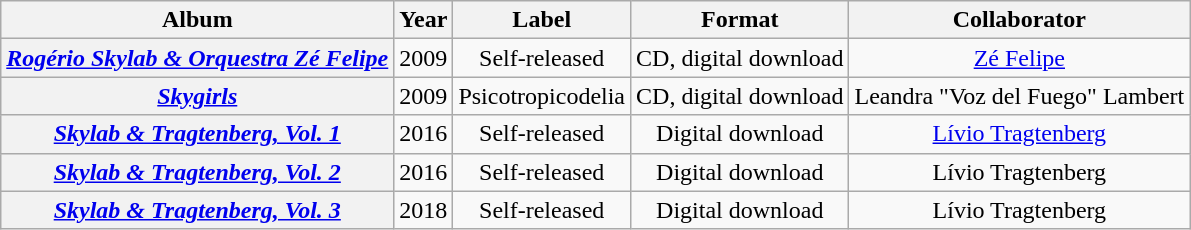<table class="wikitable plainrowheaders" | colspan="4" style="text-align:center;">
<tr>
<th scope="col">Album</th>
<th scope="col">Year</th>
<th scope="col">Label</th>
<th scope="col">Format</th>
<th scope="col">Collaborator</th>
</tr>
<tr>
<th scope="row"><em><a href='#'>Rogério Skylab & Orquestra Zé Felipe</a></em></th>
<td>2009</td>
<td>Self-released</td>
<td>CD, digital download</td>
<td><a href='#'>Zé Felipe</a></td>
</tr>
<tr>
<th scope="row"><em><a href='#'>Skygirls</a></em></th>
<td>2009</td>
<td>Psicotropicodelia</td>
<td>CD, digital download</td>
<td>Leandra "Voz del Fuego" Lambert</td>
</tr>
<tr>
<th scope="row"><em><a href='#'>Skylab & Tragtenberg, Vol. 1</a></em></th>
<td>2016</td>
<td>Self-released</td>
<td>Digital download</td>
<td><a href='#'>Lívio Tragtenberg</a></td>
</tr>
<tr>
<th scope="row"><em><a href='#'>Skylab & Tragtenberg, Vol. 2</a></em></th>
<td>2016</td>
<td>Self-released</td>
<td>Digital download</td>
<td>Lívio Tragtenberg</td>
</tr>
<tr>
<th scope="row"><em><a href='#'>Skylab & Tragtenberg, Vol. 3</a></em></th>
<td>2018</td>
<td>Self-released</td>
<td>Digital download</td>
<td>Lívio Tragtenberg</td>
</tr>
</table>
